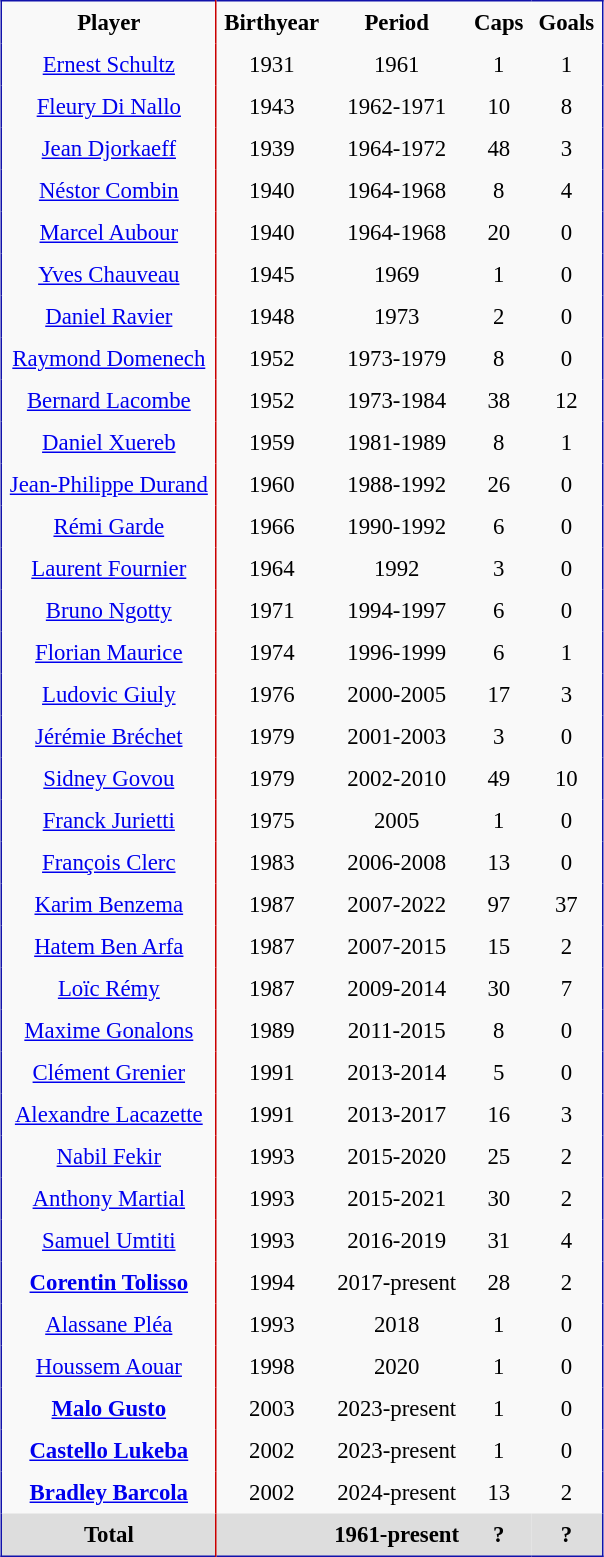<table class="sortable alternance" cellpadding="5" style="font-size:95%; background-color:#F9F9F9; text-align:center; border:solid 1px #1112AB; border-collapse:collapse; margin-bottom:12px;" cellspacing="1" border="0" align="center">
<tr>
<th scope="col">Player</th>
<th scope="col" style="border-left:solid 1px #CA0000">Birthyear</th>
<th scope="col">Period</th>
<th scope="col">Caps</th>
<th scope="col">Goals</th>
</tr>
<tr>
<td><a href='#'>Ernest Schultz</a></td>
<td style="border-left:solid 1px #CA0000">1931</td>
<td>1961</td>
<td>1</td>
<td>1</td>
</tr>
<tr>
<td><a href='#'>Fleury Di Nallo</a></td>
<td style="border-left:solid 1px #CA0000">1943</td>
<td>1962-1971</td>
<td>10</td>
<td>8</td>
</tr>
<tr>
<td><a href='#'>Jean Djorkaeff</a></td>
<td style="border-left:solid 1px #CA0000">1939</td>
<td>1964-1972</td>
<td>48</td>
<td>3</td>
</tr>
<tr>
<td><a href='#'>Néstor Combin</a></td>
<td style="border-left:solid 1px #CA0000">1940</td>
<td>1964-1968</td>
<td>8</td>
<td>4</td>
</tr>
<tr>
<td><a href='#'>Marcel Aubour</a></td>
<td style="border-left:solid 1px #CA0000">1940</td>
<td>1964-1968</td>
<td>20</td>
<td>0</td>
</tr>
<tr>
<td><a href='#'>Yves Chauveau</a></td>
<td style="border-left:solid 1px #CA0000">1945</td>
<td>1969</td>
<td>1</td>
<td>0</td>
</tr>
<tr>
<td><a href='#'>Daniel Ravier</a></td>
<td style="border-left:solid 1px #CA0000">1948</td>
<td>1973</td>
<td>2</td>
<td>0</td>
</tr>
<tr>
<td><a href='#'>Raymond Domenech</a></td>
<td style="border-left:solid 1px #CA0000">1952</td>
<td>1973-1979</td>
<td>8</td>
<td>0</td>
</tr>
<tr>
<td><a href='#'>Bernard Lacombe</a></td>
<td style="border-left:solid 1px #CA0000">1952</td>
<td>1973-1984</td>
<td>38</td>
<td>12</td>
</tr>
<tr>
<td><a href='#'>Daniel Xuereb</a></td>
<td style="border-left:solid 1px #CA0000">1959</td>
<td>1981-1989</td>
<td>8</td>
<td>1</td>
</tr>
<tr>
<td><a href='#'>Jean-Philippe Durand</a></td>
<td style="border-left:solid 1px #CA0000">1960</td>
<td>1988-1992</td>
<td>26</td>
<td>0</td>
</tr>
<tr>
<td><a href='#'>Rémi Garde</a></td>
<td style="border-left:solid 1px #CA0000">1966</td>
<td>1990-1992</td>
<td>6</td>
<td>0</td>
</tr>
<tr>
<td><a href='#'>Laurent Fournier</a></td>
<td style="border-left:solid 1px #CA0000">1964</td>
<td>1992</td>
<td>3</td>
<td>0</td>
</tr>
<tr>
<td><a href='#'>Bruno Ngotty</a></td>
<td style="border-left:solid 1px #CA0000">1971</td>
<td>1994-1997</td>
<td>6</td>
<td>0</td>
</tr>
<tr>
<td><a href='#'>Florian Maurice</a></td>
<td style="border-left:solid 1px #CA0000">1974</td>
<td>1996-1999</td>
<td>6</td>
<td>1</td>
</tr>
<tr>
<td><a href='#'>Ludovic Giuly</a></td>
<td style="border-left:solid 1px #CA0000">1976</td>
<td>2000-2005</td>
<td>17</td>
<td>3</td>
</tr>
<tr>
<td><a href='#'>Jérémie Bréchet</a></td>
<td style="border-left:solid 1px #CA0000">1979</td>
<td>2001-2003</td>
<td>3</td>
<td>0</td>
</tr>
<tr>
<td><a href='#'>Sidney Govou</a></td>
<td style="border-left:solid 1px #CA0000">1979</td>
<td>2002-2010</td>
<td>49</td>
<td>10</td>
</tr>
<tr>
<td><a href='#'>Franck Jurietti</a></td>
<td style="border-left:solid 1px #CA0000">1975</td>
<td>2005</td>
<td>1</td>
<td>0</td>
</tr>
<tr>
<td><a href='#'>François Clerc</a></td>
<td style="border-left:solid 1px #CA0000">1983</td>
<td>2006-2008</td>
<td>13</td>
<td>0</td>
</tr>
<tr>
<td><a href='#'>Karim Benzema</a></td>
<td style="border-left:solid 1px #CA0000">1987</td>
<td>2007-2022</td>
<td>97</td>
<td>37</td>
</tr>
<tr>
<td><a href='#'>Hatem Ben Arfa</a></td>
<td style="border-left:solid 1px #CA0000">1987</td>
<td>2007-2015</td>
<td>15</td>
<td>2</td>
</tr>
<tr>
<td><a href='#'>Loïc Rémy</a></td>
<td style="border-left:solid 1px #CA0000">1987</td>
<td>2009-2014</td>
<td>30</td>
<td>7</td>
</tr>
<tr>
<td><a href='#'>Maxime Gonalons</a></td>
<td style="border-left:solid 1px #CA0000">1989</td>
<td>2011-2015</td>
<td>8</td>
<td>0</td>
</tr>
<tr>
<td><a href='#'>Clément Grenier</a></td>
<td style="border-left:solid 1px #CA0000">1991</td>
<td>2013-2014</td>
<td>5</td>
<td>0</td>
</tr>
<tr>
<td><a href='#'>Alexandre Lacazette</a></td>
<td style="border-left:solid 1px #CA0000">1991</td>
<td>2013-2017</td>
<td>16</td>
<td>3</td>
</tr>
<tr>
<td><a href='#'>Nabil Fekir</a></td>
<td style="border-left:solid 1px #CA0000">1993</td>
<td>2015-2020</td>
<td>25</td>
<td>2</td>
</tr>
<tr>
<td><a href='#'>Anthony Martial</a></td>
<td style="border-left:solid 1px #CA0000">1993</td>
<td>2015-2021</td>
<td>30</td>
<td>2</td>
</tr>
<tr>
<td><a href='#'>Samuel Umtiti</a></td>
<td style="border-left:solid 1px #CA0000">1993</td>
<td>2016-2019</td>
<td>31</td>
<td>4</td>
</tr>
<tr>
<td><strong><a href='#'>Corentin Tolisso</a></strong></td>
<td style="border-left:solid 1px #CA0000">1994</td>
<td>2017-present</td>
<td>28</td>
<td>2</td>
</tr>
<tr>
<td><a href='#'>Alassane Pléa</a></td>
<td style="border-left:solid 1px #CA0000">1993</td>
<td>2018</td>
<td>1</td>
<td>0</td>
</tr>
<tr>
<td><a href='#'>Houssem Aouar</a></td>
<td style="border-left:solid 1px #CA0000">1998</td>
<td>2020</td>
<td>1</td>
<td>0</td>
</tr>
<tr>
<td><strong><a href='#'>Malo Gusto</a></strong></td>
<td style="border-left:solid 1px #CA0000">2003</td>
<td>2023-present</td>
<td>1</td>
<td>0</td>
</tr>
<tr>
<td><strong><a href='#'>Castello Lukeba</a></strong></td>
<td style="border-left:solid 1px #CA0000">2002</td>
<td>2023-present</td>
<td>1</td>
<td>0</td>
</tr>
<tr>
<td><strong><a href='#'>Bradley Barcola</a></strong></td>
<td style="border-left:solid 1px #CA0000">2002</td>
<td>2024-present</td>
<td>13</td>
<td>2</td>
</tr>
<tr class="sortbottom" style="background:#DDDDDD;">
<td><strong>Total</strong></td>
<td style="border-left:solid 1px #CA0000"></td>
<td><strong>1961-present</strong></td>
<td><strong>?</strong></td>
<td><strong>?</strong></td>
</tr>
</table>
